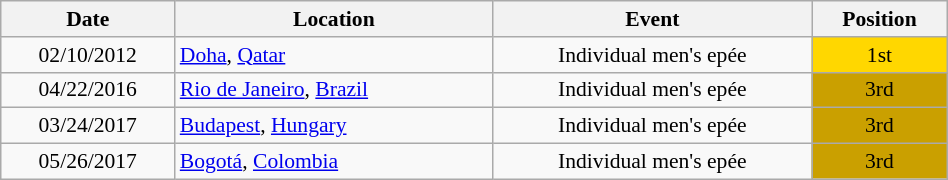<table class="wikitable" width="50%" style="font-size:90%; text-align:center;">
<tr>
<th>Date</th>
<th>Location</th>
<th>Event</th>
<th>Position</th>
</tr>
<tr>
<td>02/10/2012</td>
<td rowspan="1" align="left"> <a href='#'>Doha</a>, <a href='#'>Qatar</a></td>
<td>Individual men's epée</td>
<td bgcolor="gold">1st</td>
</tr>
<tr>
<td>04/22/2016</td>
<td rowspan="1" align="left"> <a href='#'>Rio de Janeiro</a>, <a href='#'>Brazil</a></td>
<td>Individual men's epée</td>
<td bgcolor="caramel">3rd</td>
</tr>
<tr>
<td>03/24/2017</td>
<td rowspan="1" align="left"> <a href='#'>Budapest</a>, <a href='#'>Hungary</a></td>
<td>Individual men's epée</td>
<td bgcolor="caramel">3rd</td>
</tr>
<tr>
<td>05/26/2017</td>
<td rowspan="1" align="left"> <a href='#'>Bogotá</a>, <a href='#'>Colombia</a></td>
<td>Individual men's epée</td>
<td bgcolor="caramel">3rd</td>
</tr>
</table>
